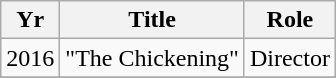<table class="wikitable sortable">
<tr>
<th width=10>Yr</th>
<th>Title</th>
<th>Role</th>
</tr>
<tr>
<td rowspan=1>2016</td>
<td>"The Chickening"</td>
<td>Director</td>
</tr>
<tr>
</tr>
</table>
